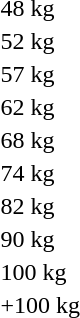<table>
<tr>
<td>48 kg</td>
<td></td>
<td></td>
<td></td>
</tr>
<tr>
<td>52 kg</td>
<td></td>
<td></td>
<td></td>
</tr>
<tr>
<td>57 kg</td>
<td></td>
<td></td>
<td></td>
</tr>
<tr>
<td>62 kg</td>
<td></td>
<td></td>
<td></td>
</tr>
<tr>
<td>68 kg</td>
<td></td>
<td></td>
<td></td>
</tr>
<tr>
<td>74 kg</td>
<td></td>
<td></td>
<td></td>
</tr>
<tr>
<td>82 kg</td>
<td></td>
<td></td>
<td></td>
</tr>
<tr>
<td>90 kg</td>
<td></td>
<td></td>
<td></td>
</tr>
<tr>
<td>100 kg</td>
<td></td>
<td></td>
<td></td>
</tr>
<tr>
<td>+100 kg</td>
<td></td>
<td></td>
<td></td>
</tr>
</table>
